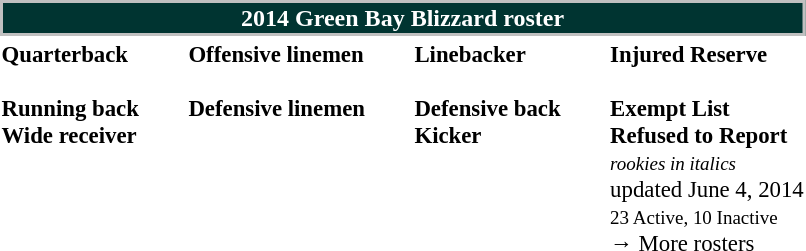<table class="toccolours" style="text-align: left;">
<tr>
<th colspan="7" style="background:#003431; border:2px solid #C0C0C0; color:white; text-align:center;"><strong>2014 Green Bay Blizzard roster</strong></th>
</tr>
<tr>
<td style="font-size: 95%;" valign="top"><strong>Quarterback</strong><br>
<br><strong>Running back</strong>
<br><strong>Wide receiver</strong>



</td>
<td style="width: 25px;"></td>
<td style="font-size: 95%;" valign="top"><strong>Offensive linemen</strong><br>


<br><strong>Defensive linemen</strong>



</td>
<td style="width: 25px;"></td>
<td style="font-size: 95%;" valign="top"><strong>Linebacker</strong><br><br><strong>Defensive back</strong>





<br><strong>Kicker</strong>
</td>
<td style="width: 25px;"></td>
<td style="font-size: 95%;" valign="top"><strong>Injured Reserve</strong><br>






<br><strong>Exempt List</strong>
<br><strong>Refused to Report</strong>
<br><small><em>rookies in italics</em></small><br>
<span></span> updated June 4, 2014<br>
<small>23 Active, 10 Inactive</small><br>→ More rosters</td>
</tr>
<tr>
</tr>
</table>
